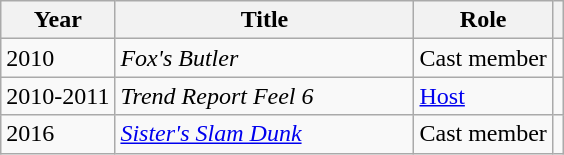<table class="wikitable sortable">
<tr>
<th>Year</th>
<th style="width:12em;">Title</th>
<th>Role</th>
<th></th>
</tr>
<tr>
<td>2010</td>
<td><em>Fox's Butler</em></td>
<td>Cast member</td>
<td></td>
</tr>
<tr>
<td>2010-2011</td>
<td><em>Trend Report Feel 6</em></td>
<td><a href='#'>Host</a></td>
<td></td>
</tr>
<tr>
<td>2016</td>
<td><em><a href='#'>Sister's Slam Dunk</a></em></td>
<td>Cast member</td>
<td></td>
</tr>
</table>
